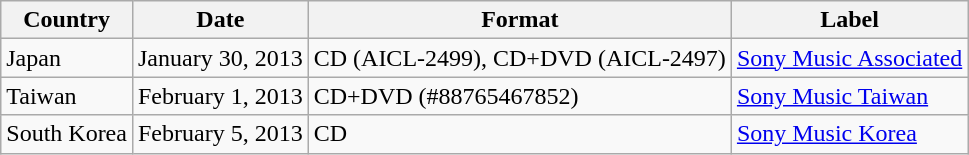<table class="wikitable">
<tr>
<th>Country</th>
<th>Date</th>
<th>Format</th>
<th>Label</th>
</tr>
<tr>
<td>Japan</td>
<td>January 30, 2013</td>
<td>CD (AICL-2499), CD+DVD (AICL-2497)</td>
<td rowspan=""><a href='#'>Sony Music Associated</a></td>
</tr>
<tr>
<td>Taiwan</td>
<td>February 1, 2013</td>
<td>CD+DVD (#88765467852)</td>
<td><a href='#'>Sony Music Taiwan</a></td>
</tr>
<tr>
<td>South Korea</td>
<td>February 5, 2013</td>
<td>CD</td>
<td><a href='#'>Sony Music Korea</a></td>
</tr>
</table>
